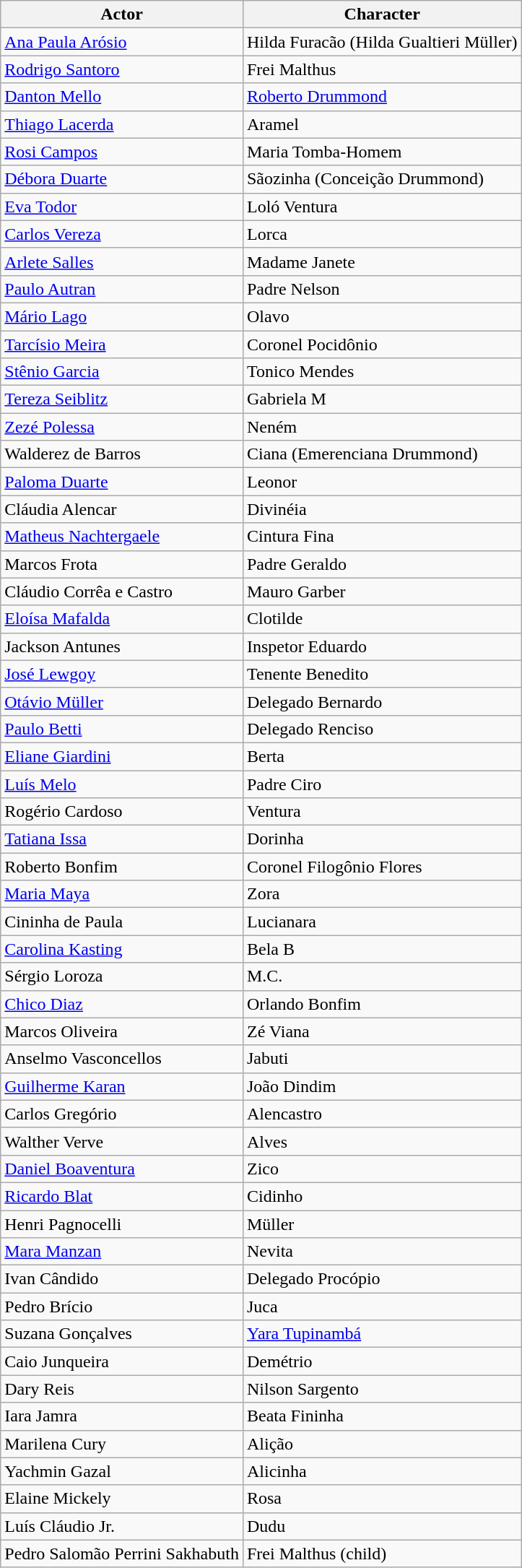<table class="wikitable sortable">
<tr>
<th>Actor</th>
<th>Character</th>
</tr>
<tr>
<td><a href='#'>Ana Paula Arósio</a></td>
<td>Hilda Furacão (Hilda Gualtieri Müller)</td>
</tr>
<tr>
<td><a href='#'>Rodrigo Santoro</a></td>
<td>Frei Malthus</td>
</tr>
<tr>
<td><a href='#'>Danton Mello</a></td>
<td><a href='#'>Roberto Drummond</a></td>
</tr>
<tr>
<td><a href='#'>Thiago Lacerda</a></td>
<td>Aramel</td>
</tr>
<tr>
<td><a href='#'>Rosi Campos</a></td>
<td>Maria Tomba-Homem</td>
</tr>
<tr>
<td><a href='#'>Débora Duarte</a></td>
<td>Sãozinha (Conceição Drummond)</td>
</tr>
<tr>
<td><a href='#'>Eva Todor</a></td>
<td>Loló Ventura</td>
</tr>
<tr>
<td><a href='#'>Carlos Vereza</a></td>
<td>Lorca</td>
</tr>
<tr>
<td><a href='#'>Arlete Salles</a></td>
<td>Madame Janete</td>
</tr>
<tr>
<td><a href='#'>Paulo Autran</a></td>
<td>Padre Nelson</td>
</tr>
<tr>
<td><a href='#'>Mário Lago</a></td>
<td>Olavo</td>
</tr>
<tr>
<td><a href='#'>Tarcísio Meira</a></td>
<td>Coronel Pocidônio</td>
</tr>
<tr>
<td><a href='#'>Stênio Garcia</a></td>
<td>Tonico Mendes</td>
</tr>
<tr>
<td><a href='#'>Tereza Seiblitz</a></td>
<td>Gabriela M</td>
</tr>
<tr>
<td><a href='#'>Zezé Polessa</a></td>
<td>Neném</td>
</tr>
<tr>
<td>Walderez de Barros</td>
<td>Ciana (Emerenciana Drummond)</td>
</tr>
<tr>
<td><a href='#'>Paloma Duarte</a></td>
<td>Leonor</td>
</tr>
<tr>
<td>Cláudia Alencar</td>
<td>Divinéia</td>
</tr>
<tr>
<td><a href='#'>Matheus Nachtergaele</a></td>
<td>Cintura Fina</td>
</tr>
<tr>
<td>Marcos Frota</td>
<td>Padre Geraldo</td>
</tr>
<tr>
<td>Cláudio Corrêa e Castro</td>
<td>Mauro Garber</td>
</tr>
<tr>
<td><a href='#'>Eloísa Mafalda</a></td>
<td>Clotilde</td>
</tr>
<tr>
<td>Jackson Antunes</td>
<td>Inspetor Eduardo</td>
</tr>
<tr>
<td><a href='#'>José Lewgoy</a></td>
<td>Tenente Benedito</td>
</tr>
<tr>
<td><a href='#'>Otávio Müller</a></td>
<td>Delegado Bernardo</td>
</tr>
<tr>
<td><a href='#'>Paulo Betti</a></td>
<td>Delegado Renciso</td>
</tr>
<tr>
<td><a href='#'>Eliane Giardini</a></td>
<td>Berta</td>
</tr>
<tr>
<td><a href='#'>Luís Melo</a></td>
<td>Padre Ciro</td>
</tr>
<tr>
<td>Rogério Cardoso</td>
<td>Ventura</td>
</tr>
<tr>
<td><a href='#'>Tatiana Issa</a></td>
<td>Dorinha</td>
</tr>
<tr>
<td>Roberto Bonfim</td>
<td>Coronel Filogônio Flores</td>
</tr>
<tr>
<td><a href='#'>Maria Maya</a></td>
<td>Zora</td>
</tr>
<tr>
<td>Cininha de Paula</td>
<td>Lucianara</td>
</tr>
<tr>
<td><a href='#'>Carolina Kasting</a></td>
<td>Bela B</td>
</tr>
<tr>
<td>Sérgio Loroza</td>
<td>M.C.</td>
</tr>
<tr>
<td><a href='#'>Chico Diaz</a></td>
<td>Orlando Bonfim</td>
</tr>
<tr>
<td>Marcos Oliveira</td>
<td>Zé Viana</td>
</tr>
<tr>
<td>Anselmo Vasconcellos</td>
<td>Jabuti</td>
</tr>
<tr>
<td><a href='#'>Guilherme Karan</a></td>
<td>João Dindim</td>
</tr>
<tr>
<td>Carlos Gregório</td>
<td>Alencastro</td>
</tr>
<tr>
<td>Walther Verve</td>
<td>Alves</td>
</tr>
<tr>
<td><a href='#'>Daniel Boaventura</a></td>
<td>Zico</td>
</tr>
<tr>
<td><a href='#'>Ricardo Blat</a></td>
<td>Cidinho</td>
</tr>
<tr>
<td>Henri Pagnocelli</td>
<td>Müller</td>
</tr>
<tr>
<td><a href='#'>Mara Manzan</a></td>
<td>Nevita</td>
</tr>
<tr>
<td>Ivan Cândido</td>
<td>Delegado Procópio</td>
</tr>
<tr>
<td>Pedro Brício</td>
<td>Juca</td>
</tr>
<tr>
<td>Suzana Gonçalves</td>
<td><a href='#'>Yara Tupinambá</a></td>
</tr>
<tr>
<td>Caio Junqueira</td>
<td>Demétrio</td>
</tr>
<tr>
<td>Dary Reis</td>
<td>Nilson Sargento</td>
</tr>
<tr>
<td>Iara Jamra</td>
<td>Beata Fininha</td>
</tr>
<tr>
<td>Marilena Cury</td>
<td>Alição</td>
</tr>
<tr>
<td>Yachmin Gazal</td>
<td>Alicinha</td>
</tr>
<tr>
<td>Elaine Mickely</td>
<td>Rosa</td>
</tr>
<tr>
<td>Luís Cláudio Jr.</td>
<td>Dudu</td>
</tr>
<tr>
<td>Pedro Salomão Perrini Sakhabuth</td>
<td>Frei Malthus (child)</td>
</tr>
</table>
